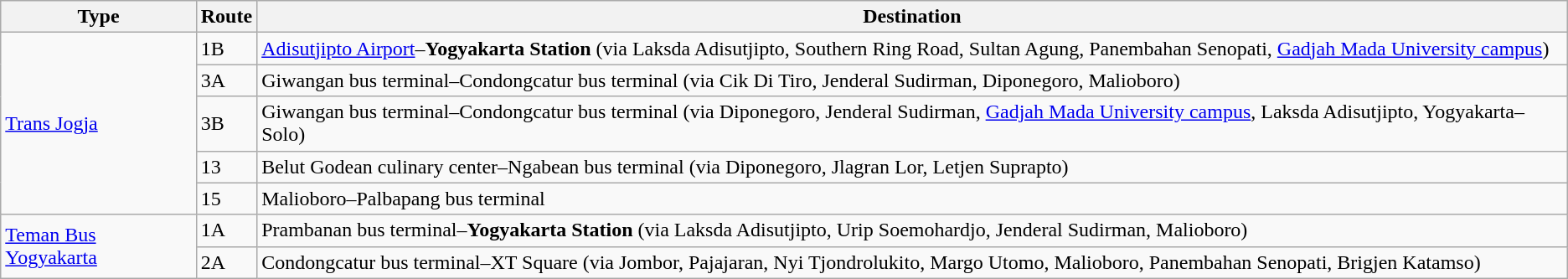<table class="wikitable sortable">
<tr>
<th>Type</th>
<th>Route</th>
<th>Destination</th>
</tr>
<tr>
<td rowspan="5"><a href='#'>Trans Jogja</a></td>
<td>1B</td>
<td><a href='#'>Adisutjipto Airport</a>–<strong>Yogyakarta Station</strong>  (via Laksda Adisutjipto, Southern Ring Road, Sultan Agung, Panembahan Senopati, <a href='#'>Gadjah Mada University campus</a>)</td>
</tr>
<tr>
<td>3A</td>
<td>Giwangan bus terminal–Condongcatur bus terminal (via Cik Di Tiro, Jenderal Sudirman, Diponegoro, Malioboro)</td>
</tr>
<tr>
<td>3B</td>
<td>Giwangan bus terminal–Condongcatur bus terminal (via Diponegoro, Jenderal Sudirman, <a href='#'>Gadjah Mada University campus</a>, Laksda Adisutjipto, Yogyakarta–Solo)</td>
</tr>
<tr>
<td>13</td>
<td>Belut Godean culinary center–Ngabean bus terminal (via Diponegoro, Jlagran Lor, Letjen Suprapto)</td>
</tr>
<tr>
<td>15</td>
<td>Malioboro–Palbapang bus terminal</td>
</tr>
<tr>
<td rowspan="2"><a href='#'>Teman Bus Yogyakarta</a></td>
<td>1A</td>
<td>Prambanan bus terminal–<strong>Yogyakarta Station</strong> (via Laksda Adisutjipto, Urip Soemohardjo, Jenderal Sudirman, Malioboro)</td>
</tr>
<tr>
<td>2A</td>
<td>Condongcatur bus terminal–XT Square (via Jombor, Pajajaran, Nyi Tjondrolukito, Margo Utomo, Malioboro, Panembahan Senopati, Brigjen Katamso)</td>
</tr>
</table>
